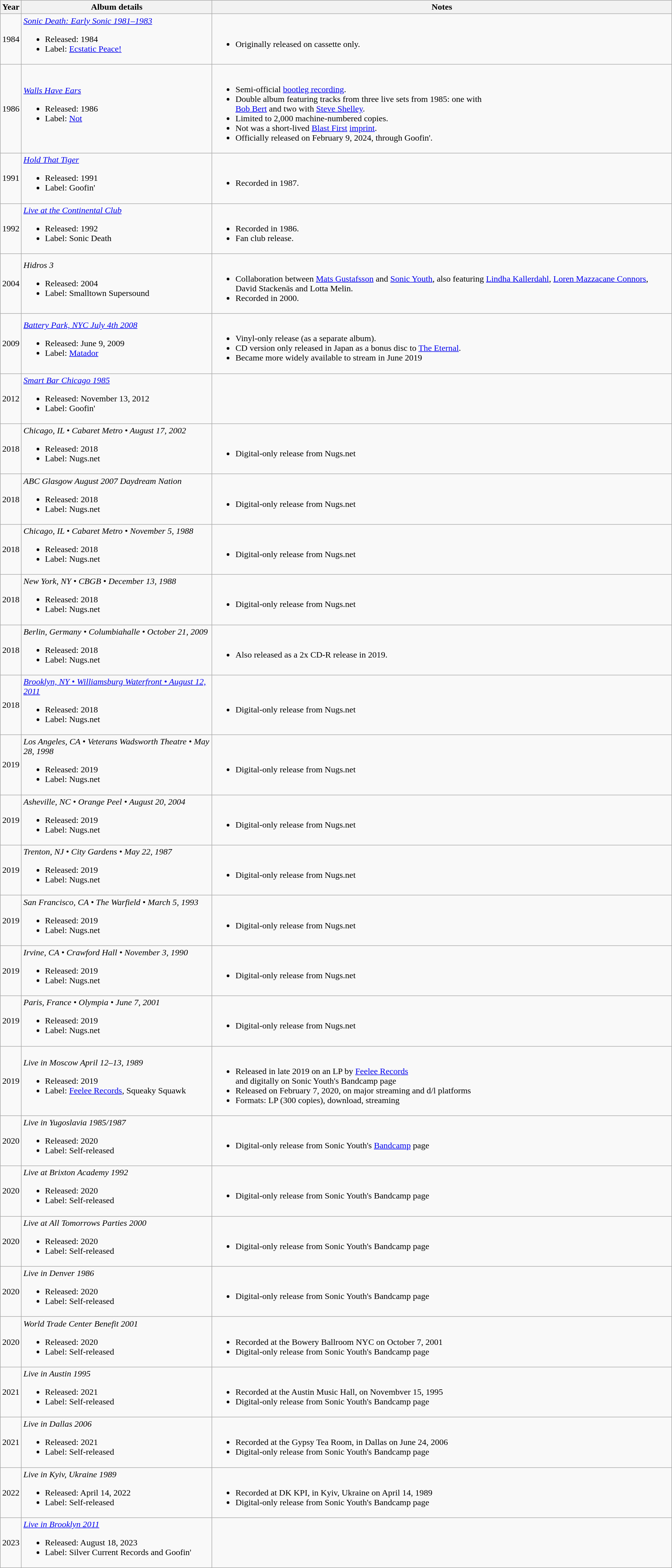<table class="wikitable">
<tr>
<th>Year</th>
<th>Album details</th>
<th>Notes</th>
</tr>
<tr>
<td>1984</td>
<td><a href='#'><em>Sonic Death: Early Sonic 1981–1983</em></a><br><ul><li>Released: 1984</li><li>Label: <a href='#'>Ecstatic Peace!</a></li></ul></td>
<td><br><ul><li>Originally released on cassette only.</li></ul></td>
</tr>
<tr>
<td>1986</td>
<td><em><a href='#'>Walls Have Ears</a></em><br><ul><li>Released: 1986</li><li>Label: <a href='#'>Not</a></li></ul></td>
<td><br><ul><li>Semi-official <a href='#'>bootleg recording</a>.</li><li>Double album featuring tracks from three live sets from 1985: one with <br> <a href='#'>Bob Bert</a> and two with <a href='#'>Steve Shelley</a>.</li><li>Limited to 2,000 machine-numbered copies.</li><li>Not was a short-lived <a href='#'>Blast First</a> <a href='#'>imprint</a>.</li><li>Officially released on February 9, 2024, through Goofin'.</li></ul></td>
</tr>
<tr>
<td>1991</td>
<td><a href='#'><em>Hold That Tiger</em></a><br><ul><li>Released: 1991</li><li>Label: Goofin'</li></ul></td>
<td><br><ul><li>Recorded in 1987.</li></ul></td>
</tr>
<tr>
<td>1992</td>
<td><em><a href='#'>Live at the Continental Club</a></em><br><ul><li>Released: 1992</li><li>Label: Sonic Death</li></ul></td>
<td><br><ul><li>Recorded in 1986.</li><li>Fan club release.</li></ul></td>
</tr>
<tr>
<td>2004</td>
<td><em>Hidros 3</em><br><ul><li>Released: 2004</li><li>Label: Smalltown Supersound</li></ul></td>
<td><br><ul><li>Collaboration between <a href='#'>Mats Gustafsson</a> and <a href='#'>Sonic Youth</a>, also featuring <a href='#'>Lindha Kallerdahl</a>, <a href='#'>Loren Mazzacane Connors</a>, David Stackenäs and Lotta Melin.</li><li>Recorded in 2000.</li></ul></td>
</tr>
<tr>
<td>2009</td>
<td><em><a href='#'>Battery Park, NYC July 4th 2008</a></em><br><ul><li>Released: June 9, 2009</li><li>Label: <a href='#'>Matador</a></li></ul></td>
<td><br><ul><li>Vinyl-only release (as a separate album).</li><li>CD version only released in Japan as a bonus disc to <a href='#'>The Eternal</a>.</li><li>Became more widely available to stream in June 2019</li></ul></td>
</tr>
<tr>
<td>2012</td>
<td><em><a href='#'>Smart Bar Chicago 1985</a></em><br><ul><li>Released: November 13, 2012</li><li>Label: Goofin'</li></ul></td>
<td></td>
</tr>
<tr>
<td>2018</td>
<td><em>Chicago, IL • Cabaret Metro • August 17, 2002</em><br><ul><li>Released: 2018</li><li>Label: Nugs.net</li></ul></td>
<td><br><ul><li>Digital-only release from Nugs.net</li></ul></td>
</tr>
<tr>
<td>2018</td>
<td><em>ABC Glasgow August 2007 Daydream Nation</em><br><ul><li>Released: 2018</li><li>Label: Nugs.net</li></ul></td>
<td><br><ul><li>Digital-only release from Nugs.net</li></ul></td>
</tr>
<tr>
<td>2018</td>
<td><em>Chicago, IL • Cabaret Metro • November 5, 1988</em><br><ul><li>Released: 2018</li><li>Label: Nugs.net</li></ul></td>
<td><br><ul><li>Digital-only release from Nugs.net</li></ul></td>
</tr>
<tr>
<td>2018</td>
<td><em>New York, NY • CBGB • December 13, 1988</em><br><ul><li>Released: 2018</li><li>Label: Nugs.net</li></ul></td>
<td><br><ul><li>Digital-only release from Nugs.net</li></ul></td>
</tr>
<tr>
<td>2018</td>
<td><em>Berlin, Germany • Columbiahalle • October 21, 2009</em><br><ul><li>Released: 2018</li><li>Label: Nugs.net</li></ul></td>
<td><br><ul><li>Also released as a 2x CD-R release in 2019.</li></ul></td>
</tr>
<tr>
<td>2018</td>
<td><em><a href='#'>Brooklyn, NY • Williamsburg Waterfront • August 12, 2011</a></em><br><ul><li>Released: 2018</li><li>Label: Nugs.net</li></ul></td>
<td><br><ul><li>Digital-only release from Nugs.net</li></ul></td>
</tr>
<tr>
<td>2019</td>
<td><em>Los Angeles, CA • Veterans Wadsworth Theatre • May 28, 1998</em><br><ul><li>Released: 2019</li><li>Label: Nugs.net</li></ul></td>
<td><br><ul><li>Digital-only release from Nugs.net</li></ul></td>
</tr>
<tr>
<td>2019</td>
<td><em>Asheville, NC • Orange Peel • August 20, 2004</em><br><ul><li>Released: 2019</li><li>Label: Nugs.net</li></ul></td>
<td><br><ul><li>Digital-only release from Nugs.net</li></ul></td>
</tr>
<tr>
<td>2019</td>
<td><em>Trenton, NJ • City Gardens • May 22, 1987</em><br><ul><li>Released: 2019</li><li>Label: Nugs.net</li></ul></td>
<td><br><ul><li>Digital-only release from Nugs.net</li></ul></td>
</tr>
<tr>
<td>2019</td>
<td><em>San Francisco, CA • The Warfield • March 5, 1993</em><br><ul><li>Released: 2019</li><li>Label: Nugs.net</li></ul></td>
<td><br><ul><li>Digital-only release from Nugs.net</li></ul></td>
</tr>
<tr>
<td>2019</td>
<td><em>Irvine, CA • Crawford Hall • November 3, 1990</em><br><ul><li>Released: 2019</li><li>Label: Nugs.net</li></ul></td>
<td><br><ul><li>Digital-only release from Nugs.net</li></ul></td>
</tr>
<tr>
<td>2019</td>
<td><em>Paris, France • Olympia • June 7, 2001</em><br><ul><li>Released: 2019</li><li>Label: Nugs.net</li></ul></td>
<td><br><ul><li>Digital-only release from Nugs.net</li></ul></td>
</tr>
<tr>
<td>2019</td>
<td><em>Live in Moscow April 12–13, 1989</em><br><ul><li>Released: 2019</li><li>Label: <a href='#'>Feelee Records</a>, Squeaky Squawk</li></ul></td>
<td><br><ul><li>Released in late 2019 on an LP by <a href='#'>Feelee Records</a><br>and digitally on Sonic Youth's Bandcamp page</li><li>Released on February 7, 2020, on major streaming and d/l platforms</li><li>Formats: LP (300 copies), download, streaming</li></ul></td>
</tr>
<tr>
<td>2020</td>
<td><em>Live in Yugoslavia 1985/1987</em><br><ul><li>Released: 2020</li><li>Label: Self-released</li></ul></td>
<td><br><ul><li>Digital-only release from Sonic Youth's <a href='#'>Bandcamp</a> page</li></ul></td>
</tr>
<tr>
<td>2020</td>
<td><em>Live at Brixton Academy 1992</em><br><ul><li>Released: 2020</li><li>Label: Self-released</li></ul></td>
<td><br><ul><li>Digital-only release from Sonic Youth's Bandcamp page</li></ul></td>
</tr>
<tr>
<td>2020</td>
<td><em>Live at All Tomorrows Parties 2000</em><br><ul><li>Released: 2020</li><li>Label: Self-released</li></ul></td>
<td><br><ul><li>Digital-only release from Sonic Youth's Bandcamp page</li></ul></td>
</tr>
<tr>
<td>2020</td>
<td><em>Live in Denver 1986</em><br><ul><li>Released: 2020</li><li>Label: Self-released</li></ul></td>
<td><br><ul><li>Digital-only release from Sonic Youth's Bandcamp page</li></ul></td>
</tr>
<tr>
<td>2020</td>
<td><em>World Trade Center Benefit 2001</em><br><ul><li>Released: 2020</li><li>Label: Self-released</li></ul></td>
<td><br><ul><li>Recorded at the Bowery Ballroom NYC on October 7, 2001</li><li>Digital-only release from Sonic Youth's Bandcamp page</li></ul></td>
</tr>
<tr>
<td>2021</td>
<td><em>Live in Austin 1995</em><br><ul><li>Released: 2021</li><li>Label: Self-released</li></ul></td>
<td><br><ul><li>Recorded at the Austin Music Hall, on Novembver 15, 1995</li><li>Digital-only release from Sonic Youth's Bandcamp page</li></ul></td>
</tr>
<tr>
<td>2021</td>
<td><em>Live in Dallas 2006</em><br><ul><li>Released: 2021</li><li>Label: Self-released</li></ul></td>
<td><br><ul><li>Recorded at the Gypsy Tea Room, in Dallas on June 24, 2006</li><li>Digital-only release from Sonic Youth's Bandcamp page</li></ul></td>
</tr>
<tr>
<td>2022</td>
<td><em>Live in Kyiv, Ukraine 1989</em><br><ul><li>Released: April 14, 2022</li><li>Label: Self-released</li></ul></td>
<td><br><ul><li>Recorded at DK KPI, in Kyiv, Ukraine on April 14, 1989</li><li>Digital-only release from Sonic Youth's Bandcamp page</li></ul></td>
</tr>
<tr>
<td>2023</td>
<td><em><a href='#'>Live in Brooklyn 2011</a></em><br><ul><li>Released: August 18, 2023</li><li>Label: Silver Current Records and Goofin'</li></ul></td>
<td></td>
</tr>
</table>
